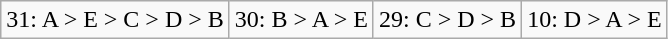<table class="wikitable">
<tr>
<td>31: A > E > C > D > B</td>
<td>30: B > A > E</td>
<td>29: C > D > B</td>
<td>10: D > A > E</td>
</tr>
</table>
